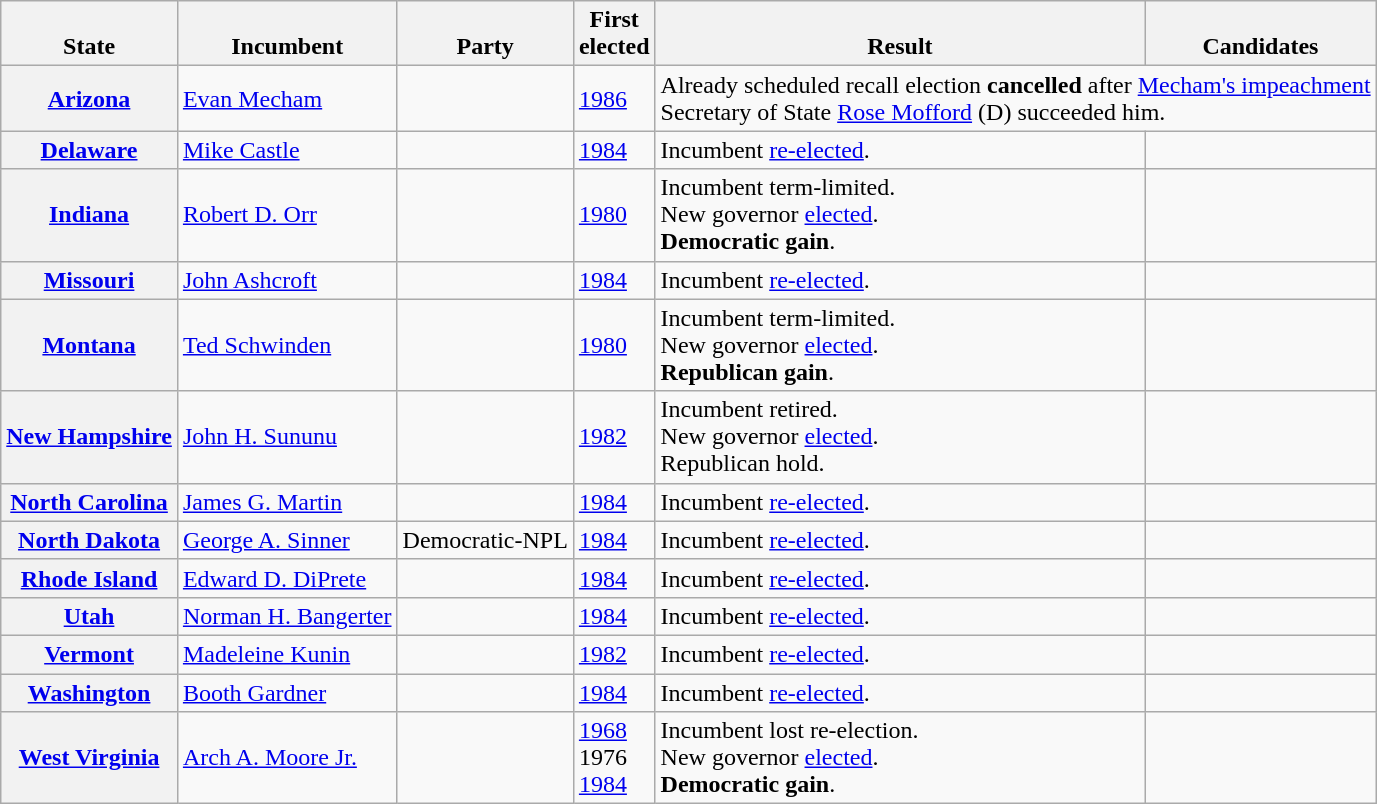<table class="wikitable sortable">
<tr valign=bottom>
<th>State</th>
<th>Incumbent</th>
<th>Party</th>
<th>First<br>elected</th>
<th>Result</th>
<th>Candidates</th>
</tr>
<tr>
<th><a href='#'>Arizona<br></a></th>
<td><a href='#'>Evan Mecham</a></td>
<td></td>
<td><a href='#'>1986</a></td>
<td colspan=2 >Already scheduled recall election <strong>cancelled</strong> after <a href='#'>Mecham's impeachment</a><br>Secretary of State <a href='#'>Rose Mofford</a> (D) succeeded him.</td>
</tr>
<tr>
<th><a href='#'>Delaware</a></th>
<td><a href='#'>Mike Castle</a></td>
<td></td>
<td><a href='#'>1984</a></td>
<td>Incumbent <a href='#'>re-elected</a>.</td>
<td nowrap></td>
</tr>
<tr>
<th><a href='#'>Indiana</a></th>
<td><a href='#'>Robert D. Orr</a></td>
<td></td>
<td><a href='#'>1980</a></td>
<td>Incumbent term-limited. <br> New governor <a href='#'>elected</a>. <br> <strong>Democratic gain</strong>.</td>
<td nowrap></td>
</tr>
<tr>
<th><a href='#'>Missouri</a></th>
<td><a href='#'>John Ashcroft</a></td>
<td></td>
<td><a href='#'>1984</a></td>
<td>Incumbent <a href='#'>re-elected</a>.</td>
<td nowrap></td>
</tr>
<tr>
<th><a href='#'>Montana</a></th>
<td><a href='#'>Ted Schwinden</a></td>
<td></td>
<td><a href='#'>1980</a></td>
<td>Incumbent term-limited. <br> New governor <a href='#'>elected</a>. <br> <strong>Republican gain</strong>.</td>
<td nowrap></td>
</tr>
<tr>
<th><a href='#'>New Hampshire</a></th>
<td><a href='#'>John H. Sununu</a></td>
<td></td>
<td><a href='#'>1982</a></td>
<td>Incumbent retired. <br> New governor <a href='#'>elected</a>. <br> Republican hold.</td>
<td nowrap></td>
</tr>
<tr>
<th><a href='#'>North Carolina</a></th>
<td><a href='#'>James G. Martin</a></td>
<td></td>
<td><a href='#'>1984</a></td>
<td>Incumbent <a href='#'>re-elected</a>.</td>
<td nowrap></td>
</tr>
<tr>
<th><a href='#'>North Dakota</a></th>
<td><a href='#'>George A. Sinner</a></td>
<td>Democratic-NPL</td>
<td><a href='#'>1984</a></td>
<td>Incumbent <a href='#'>re-elected</a>.</td>
<td nowrap></td>
</tr>
<tr>
<th><a href='#'>Rhode Island</a></th>
<td><a href='#'>Edward D. DiPrete</a></td>
<td></td>
<td><a href='#'>1984</a></td>
<td>Incumbent <a href='#'>re-elected</a>.</td>
<td nowrap></td>
</tr>
<tr>
<th><a href='#'>Utah</a></th>
<td><a href='#'>Norman H. Bangerter</a></td>
<td></td>
<td><a href='#'>1984</a></td>
<td>Incumbent <a href='#'>re-elected</a>.</td>
<td nowrap></td>
</tr>
<tr>
<th><a href='#'>Vermont</a></th>
<td><a href='#'>Madeleine Kunin</a></td>
<td></td>
<td><a href='#'>1982</a></td>
<td>Incumbent <a href='#'>re-elected</a>.</td>
<td nowrap></td>
</tr>
<tr>
<th><a href='#'>Washington</a></th>
<td><a href='#'>Booth Gardner</a></td>
<td></td>
<td><a href='#'>1984</a></td>
<td>Incumbent <a href='#'>re-elected</a>.</td>
<td nowrap></td>
</tr>
<tr>
<th><a href='#'>West Virginia</a></th>
<td><a href='#'>Arch A. Moore Jr.</a></td>
<td></td>
<td><a href='#'>1968</a><br>1976 <br><a href='#'>1984</a></td>
<td>Incumbent lost re-election. <br> New governor <a href='#'>elected</a>. <br> <strong>Democratic gain</strong>.</td>
<td nowrap></td>
</tr>
</table>
